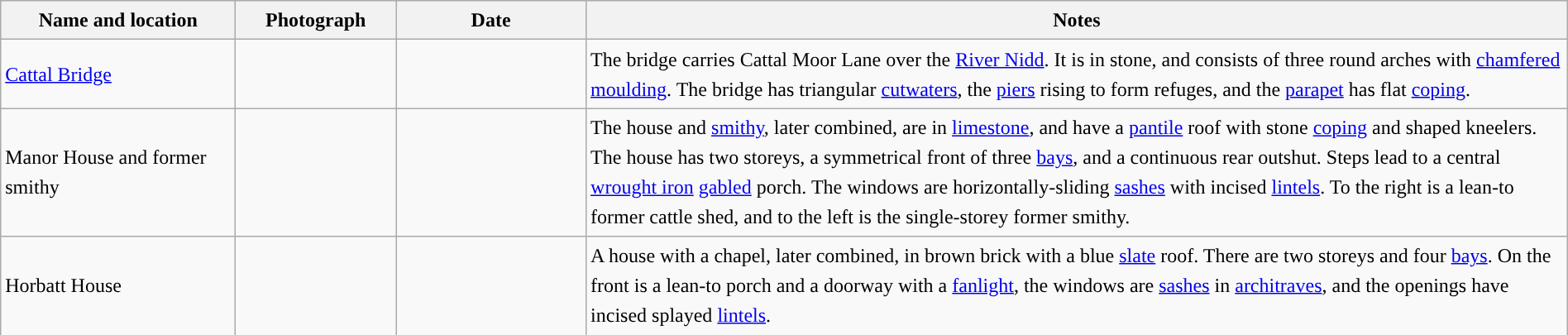<table class="wikitable sortable plainrowheaders" style="width:100%;border:0px;text-align:left;line-height:150%;">
<tr>
<th scope="col"  style="width:150px">Name and location</th>
<th scope="col"  style="width:100px" class="unsortable">Photograph</th>
<th scope="col"  style="width:120px">Date</th>
<th scope="col"  style="width:650px" class="unsortable">Notes</th>
</tr>
<tr>
<td><a href='#'>Cattal Bridge</a><br><small></small></td>
<td></td>
<td align="center"></td>
<td>The bridge carries Cattal Moor Lane over the <a href='#'>River Nidd</a>.  It is in stone, and consists of three round arches with <a href='#'>chamfered</a> <a href='#'>moulding</a>.  The bridge has triangular <a href='#'>cutwaters</a>, the <a href='#'>piers</a> rising to form refuges, and the <a href='#'>parapet</a> has flat <a href='#'>coping</a>.</td>
</tr>
<tr>
<td>Manor House and former smithy<br><small></small></td>
<td></td>
<td align="center"></td>
<td>The house and <a href='#'>smithy</a>, later combined, are in <a href='#'>limestone</a>, and have a <a href='#'>pantile</a> roof with stone <a href='#'>coping</a> and shaped kneelers.  The house has two storeys, a symmetrical front of three <a href='#'>bays</a>, and a continuous rear outshut.  Steps lead to a central <a href='#'>wrought iron</a> <a href='#'>gabled</a> porch.  The windows are horizontally-sliding <a href='#'>sashes</a> with incised <a href='#'>lintels</a>.  To the right is a lean-to former cattle shed, and to the left is the single-storey former smithy.</td>
</tr>
<tr>
<td>Horbatt House<br><small></small></td>
<td></td>
<td align="center"></td>
<td>A house with a chapel, later combined, in brown brick with a blue <a href='#'>slate</a> roof.  There are two storeys and four <a href='#'>bays</a>.  On the front is a lean-to porch and a doorway with a <a href='#'>fanlight</a>, the windows are <a href='#'>sashes</a> in <a href='#'>architraves</a>, and the openings have incised splayed <a href='#'>lintels</a>.</td>
</tr>
<tr>
</tr>
</table>
